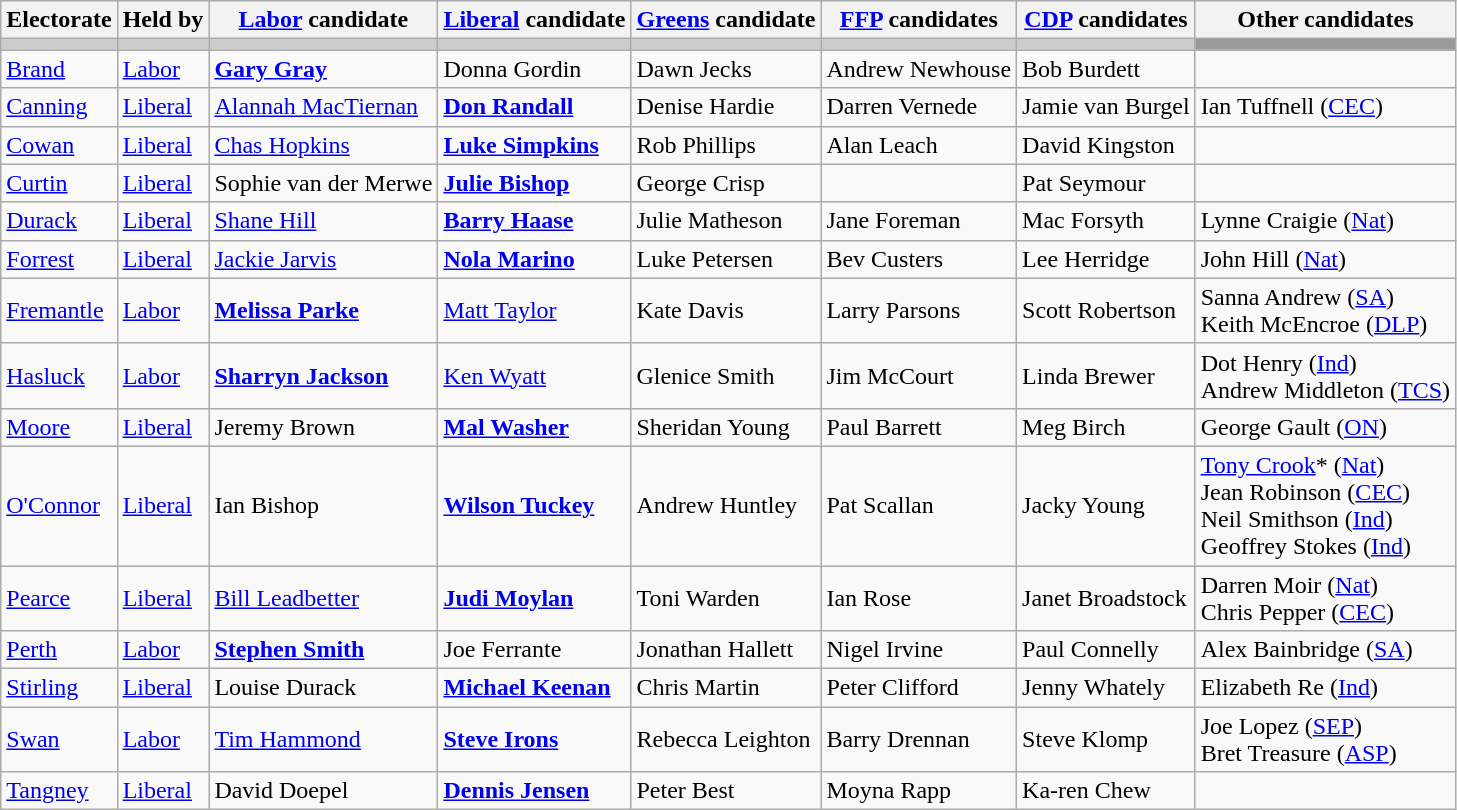<table class="wikitable">
<tr>
<th>Electorate</th>
<th>Held by</th>
<th><a href='#'>Labor</a> candidate</th>
<th><a href='#'>Liberal</a> candidate</th>
<th><a href='#'>Greens</a> candidate</th>
<th><a href='#'>FFP</a> candidates</th>
<th><a href='#'>CDP</a> candidates</th>
<th>Other candidates</th>
</tr>
<tr style="background:#ccc;">
<td></td>
<td></td>
<td></td>
<td></td>
<td></td>
<td></td>
<td></td>
<td style="background:#999;"></td>
</tr>
<tr>
<td><a href='#'>Brand</a></td>
<td><a href='#'>Labor</a></td>
<td><strong><a href='#'>Gary Gray</a></strong></td>
<td>Donna Gordin</td>
<td>Dawn Jecks</td>
<td>Andrew Newhouse</td>
<td>Bob Burdett</td>
<td></td>
</tr>
<tr>
<td><a href='#'>Canning</a></td>
<td><a href='#'>Liberal</a></td>
<td><a href='#'>Alannah MacTiernan</a></td>
<td><strong><a href='#'>Don Randall</a></strong></td>
<td>Denise Hardie</td>
<td>Darren Vernede</td>
<td>Jamie van Burgel</td>
<td>Ian Tuffnell (<a href='#'>CEC</a>)</td>
</tr>
<tr>
<td><a href='#'>Cowan</a></td>
<td><a href='#'>Liberal</a></td>
<td><a href='#'>Chas Hopkins</a></td>
<td><strong><a href='#'>Luke Simpkins</a></strong></td>
<td>Rob Phillips</td>
<td>Alan Leach</td>
<td>David Kingston</td>
<td></td>
</tr>
<tr>
<td><a href='#'>Curtin</a></td>
<td><a href='#'>Liberal</a></td>
<td>Sophie van der Merwe</td>
<td><strong><a href='#'>Julie Bishop</a></strong></td>
<td>George Crisp</td>
<td></td>
<td>Pat Seymour</td>
<td></td>
</tr>
<tr>
<td><a href='#'>Durack</a></td>
<td><a href='#'>Liberal</a></td>
<td><a href='#'>Shane Hill</a></td>
<td><strong><a href='#'>Barry Haase</a></strong></td>
<td>Julie Matheson</td>
<td>Jane Foreman</td>
<td>Mac Forsyth</td>
<td>Lynne Craigie (<a href='#'>Nat</a>)</td>
</tr>
<tr>
<td><a href='#'>Forrest</a></td>
<td><a href='#'>Liberal</a></td>
<td><a href='#'>Jackie Jarvis</a></td>
<td><strong><a href='#'>Nola Marino</a></strong></td>
<td>Luke Petersen</td>
<td>Bev Custers</td>
<td>Lee Herridge</td>
<td>John Hill (<a href='#'>Nat</a>)</td>
</tr>
<tr>
<td><a href='#'>Fremantle</a></td>
<td><a href='#'>Labor</a></td>
<td><strong><a href='#'>Melissa Parke</a></strong></td>
<td><a href='#'>Matt Taylor</a></td>
<td>Kate Davis</td>
<td>Larry Parsons</td>
<td>Scott Robertson</td>
<td>Sanna Andrew (<a href='#'>SA</a>)<br>Keith McEncroe (<a href='#'>DLP</a>)</td>
</tr>
<tr>
<td><a href='#'>Hasluck</a></td>
<td><a href='#'>Labor</a></td>
<td><strong><a href='#'>Sharryn Jackson</a></strong></td>
<td><a href='#'>Ken Wyatt</a></td>
<td>Glenice Smith</td>
<td>Jim McCourt</td>
<td>Linda Brewer</td>
<td>Dot Henry (<a href='#'>Ind</a>)<br>Andrew Middleton (<a href='#'>TCS</a>)</td>
</tr>
<tr>
<td><a href='#'>Moore</a></td>
<td><a href='#'>Liberal</a></td>
<td>Jeremy Brown</td>
<td><strong><a href='#'>Mal Washer</a></strong></td>
<td>Sheridan Young</td>
<td>Paul Barrett</td>
<td>Meg Birch</td>
<td>George Gault (<a href='#'>ON</a>)</td>
</tr>
<tr>
<td><a href='#'>O'Connor</a></td>
<td><a href='#'>Liberal</a></td>
<td>Ian Bishop</td>
<td><strong><a href='#'>Wilson Tuckey</a></strong></td>
<td>Andrew Huntley</td>
<td>Pat Scallan</td>
<td>Jacky Young</td>
<td><a href='#'>Tony Crook</a>* (<a href='#'>Nat</a>)<br>Jean Robinson (<a href='#'>CEC</a>)<br>Neil Smithson (<a href='#'>Ind</a>)<br>Geoffrey Stokes (<a href='#'>Ind</a>)</td>
</tr>
<tr>
<td><a href='#'>Pearce</a></td>
<td><a href='#'>Liberal</a></td>
<td><a href='#'>Bill Leadbetter</a></td>
<td><strong><a href='#'>Judi Moylan</a></strong></td>
<td>Toni Warden</td>
<td>Ian Rose</td>
<td>Janet Broadstock</td>
<td>Darren Moir (<a href='#'>Nat</a>)<br>Chris Pepper (<a href='#'>CEC</a>)</td>
</tr>
<tr>
<td><a href='#'>Perth</a></td>
<td><a href='#'>Labor</a></td>
<td><strong><a href='#'>Stephen Smith</a></strong></td>
<td>Joe Ferrante</td>
<td>Jonathan Hallett</td>
<td>Nigel Irvine</td>
<td>Paul Connelly</td>
<td>Alex Bainbridge (<a href='#'>SA</a>)</td>
</tr>
<tr>
<td><a href='#'>Stirling</a></td>
<td><a href='#'>Liberal</a></td>
<td>Louise Durack</td>
<td><strong><a href='#'>Michael Keenan</a></strong></td>
<td>Chris Martin</td>
<td>Peter Clifford</td>
<td>Jenny Whately</td>
<td>Elizabeth Re (<a href='#'>Ind</a>)</td>
</tr>
<tr>
<td><a href='#'>Swan</a></td>
<td><a href='#'>Labor</a></td>
<td><a href='#'>Tim Hammond</a></td>
<td><strong><a href='#'>Steve Irons</a></strong></td>
<td>Rebecca Leighton</td>
<td>Barry Drennan</td>
<td>Steve Klomp</td>
<td>Joe Lopez (<a href='#'>SEP</a>)<br>Bret Treasure (<a href='#'>ASP</a>)</td>
</tr>
<tr>
<td><a href='#'>Tangney</a></td>
<td><a href='#'>Liberal</a></td>
<td>David Doepel</td>
<td><strong><a href='#'>Dennis Jensen</a></strong></td>
<td>Peter Best</td>
<td>Moyna Rapp</td>
<td>Ka-ren Chew</td>
<td></td>
</tr>
</table>
